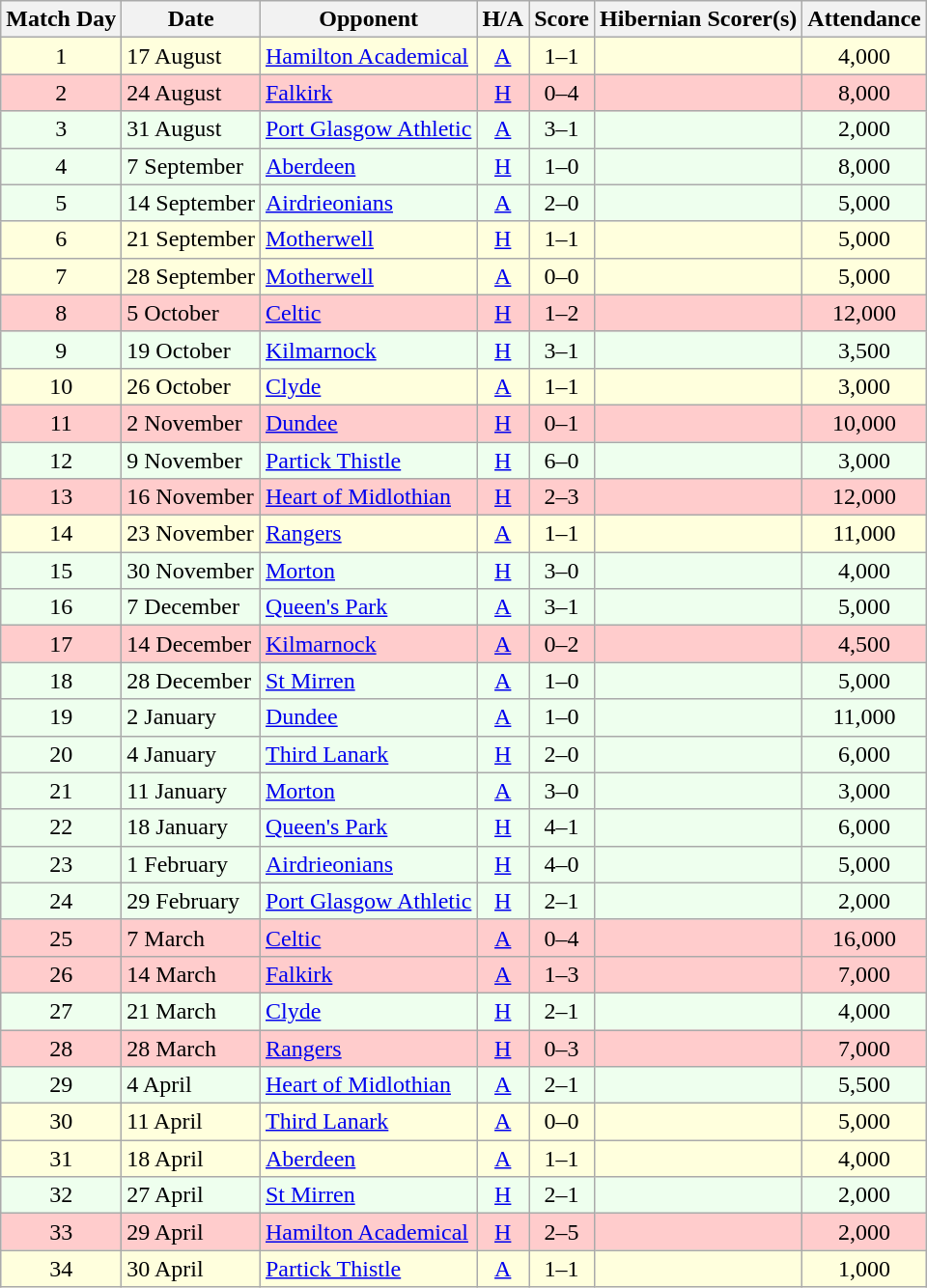<table class="wikitable" style="text-align:center">
<tr>
<th>Match Day</th>
<th>Date</th>
<th>Opponent</th>
<th>H/A</th>
<th>Score</th>
<th>Hibernian Scorer(s)</th>
<th>Attendance</th>
</tr>
<tr bgcolor=#FFFFDD>
<td>1</td>
<td align=left>17 August</td>
<td align=left><a href='#'>Hamilton Academical</a></td>
<td><a href='#'>A</a></td>
<td>1–1</td>
<td align=left></td>
<td>4,000</td>
</tr>
<tr bgcolor=#FFCCCC>
<td>2</td>
<td align=left>24 August</td>
<td align=left><a href='#'>Falkirk</a></td>
<td><a href='#'>H</a></td>
<td>0–4</td>
<td align=left></td>
<td>8,000</td>
</tr>
<tr bgcolor=#EEFFEE>
<td>3</td>
<td align=left>31 August</td>
<td align=left><a href='#'>Port Glasgow Athletic</a></td>
<td><a href='#'>A</a></td>
<td>3–1</td>
<td align=left></td>
<td>2,000</td>
</tr>
<tr bgcolor=#EEFFEE>
<td>4</td>
<td align=left>7 September</td>
<td align=left><a href='#'>Aberdeen</a></td>
<td><a href='#'>H</a></td>
<td>1–0</td>
<td align=left></td>
<td>8,000</td>
</tr>
<tr bgcolor=#EEFFEE>
<td>5</td>
<td align=left>14 September</td>
<td align=left><a href='#'>Airdrieonians</a></td>
<td><a href='#'>A</a></td>
<td>2–0</td>
<td align=left></td>
<td>5,000</td>
</tr>
<tr bgcolor=#FFFFDD>
<td>6</td>
<td align=left>21 September</td>
<td align=left><a href='#'>Motherwell</a></td>
<td><a href='#'>H</a></td>
<td>1–1</td>
<td align=left></td>
<td>5,000</td>
</tr>
<tr bgcolor=#FFFFDD>
<td>7</td>
<td align=left>28 September</td>
<td align=left><a href='#'>Motherwell</a></td>
<td><a href='#'>A</a></td>
<td>0–0</td>
<td align=left></td>
<td>5,000</td>
</tr>
<tr bgcolor=#FFCCCC>
<td>8</td>
<td align=left>5 October</td>
<td align=left><a href='#'>Celtic</a></td>
<td><a href='#'>H</a></td>
<td>1–2</td>
<td align=left></td>
<td>12,000</td>
</tr>
<tr bgcolor=#EEFFEE>
<td>9</td>
<td align=left>19 October</td>
<td align=left><a href='#'>Kilmarnock</a></td>
<td><a href='#'>H</a></td>
<td>3–1</td>
<td align=left></td>
<td>3,500</td>
</tr>
<tr bgcolor=#FFFFDD>
<td>10</td>
<td align=left>26 October</td>
<td align=left><a href='#'>Clyde</a></td>
<td><a href='#'>A</a></td>
<td>1–1</td>
<td align=left></td>
<td>3,000</td>
</tr>
<tr bgcolor=#FFCCCC>
<td>11</td>
<td align=left>2 November</td>
<td align=left><a href='#'>Dundee</a></td>
<td><a href='#'>H</a></td>
<td>0–1</td>
<td align=left></td>
<td>10,000</td>
</tr>
<tr bgcolor=#EEFFEE>
<td>12</td>
<td align=left>9 November</td>
<td align=left><a href='#'>Partick Thistle</a></td>
<td><a href='#'>H</a></td>
<td>6–0</td>
<td align=left></td>
<td>3,000</td>
</tr>
<tr bgcolor=#FFCCCC>
<td>13</td>
<td align=left>16 November</td>
<td align=left><a href='#'>Heart of Midlothian</a></td>
<td><a href='#'>H</a></td>
<td>2–3</td>
<td align=left></td>
<td>12,000</td>
</tr>
<tr bgcolor=#FFFFDD>
<td>14</td>
<td align=left>23 November</td>
<td align=left><a href='#'>Rangers</a></td>
<td><a href='#'>A</a></td>
<td>1–1</td>
<td align=left></td>
<td>11,000</td>
</tr>
<tr bgcolor=#EEFFEE>
<td>15</td>
<td align=left>30 November</td>
<td align=left><a href='#'>Morton</a></td>
<td><a href='#'>H</a></td>
<td>3–0</td>
<td align=left></td>
<td>4,000</td>
</tr>
<tr bgcolor=#EEFFEE>
<td>16</td>
<td align=left>7 December</td>
<td align=left><a href='#'>Queen's Park</a></td>
<td><a href='#'>A</a></td>
<td>3–1</td>
<td align=left></td>
<td>5,000</td>
</tr>
<tr bgcolor=#FFCCCC>
<td>17</td>
<td align=left>14 December</td>
<td align=left><a href='#'>Kilmarnock</a></td>
<td><a href='#'>A</a></td>
<td>0–2</td>
<td align=left></td>
<td>4,500</td>
</tr>
<tr bgcolor=#EEFFEE>
<td>18</td>
<td align=left>28 December</td>
<td align=left><a href='#'>St Mirren</a></td>
<td><a href='#'>A</a></td>
<td>1–0</td>
<td align=left></td>
<td>5,000</td>
</tr>
<tr bgcolor=#EEFFEE>
<td>19</td>
<td align=left>2 January</td>
<td align=left><a href='#'>Dundee</a></td>
<td><a href='#'>A</a></td>
<td>1–0</td>
<td align=left></td>
<td>11,000</td>
</tr>
<tr bgcolor=#EEFFEE>
<td>20</td>
<td align=left>4 January</td>
<td align=left><a href='#'>Third Lanark</a></td>
<td><a href='#'>H</a></td>
<td>2–0</td>
<td align=left></td>
<td>6,000</td>
</tr>
<tr bgcolor=#EEFFEE>
<td>21</td>
<td align=left>11 January</td>
<td align=left><a href='#'>Morton</a></td>
<td><a href='#'>A</a></td>
<td>3–0</td>
<td align=left></td>
<td>3,000</td>
</tr>
<tr bgcolor=#EEFFEE>
<td>22</td>
<td align=left>18 January</td>
<td align=left><a href='#'>Queen's Park</a></td>
<td><a href='#'>H</a></td>
<td>4–1</td>
<td align=left></td>
<td>6,000</td>
</tr>
<tr bgcolor=#EEFFEE>
<td>23</td>
<td align=left>1 February</td>
<td align=left><a href='#'>Airdrieonians</a></td>
<td><a href='#'>H</a></td>
<td>4–0</td>
<td align=left></td>
<td>5,000</td>
</tr>
<tr bgcolor=#EEFFEE>
<td>24</td>
<td align=left>29 February</td>
<td align=left><a href='#'>Port Glasgow Athletic</a></td>
<td><a href='#'>H</a></td>
<td>2–1</td>
<td align=left></td>
<td>2,000</td>
</tr>
<tr bgcolor=#FFCCCC>
<td>25</td>
<td align=left>7 March</td>
<td align=left><a href='#'>Celtic</a></td>
<td><a href='#'>A</a></td>
<td>0–4</td>
<td align=left></td>
<td>16,000</td>
</tr>
<tr bgcolor=#FFCCCC>
<td>26</td>
<td align=left>14 March</td>
<td align=left><a href='#'>Falkirk</a></td>
<td><a href='#'>A</a></td>
<td>1–3</td>
<td align=left></td>
<td>7,000</td>
</tr>
<tr bgcolor=#EEFFEE>
<td>27</td>
<td align=left>21 March</td>
<td align=left><a href='#'>Clyde</a></td>
<td><a href='#'>H</a></td>
<td>2–1</td>
<td align=left></td>
<td>4,000</td>
</tr>
<tr bgcolor=#FFCCCC>
<td>28</td>
<td align=left>28 March</td>
<td align=left><a href='#'>Rangers</a></td>
<td><a href='#'>H</a></td>
<td>0–3</td>
<td align=left></td>
<td>7,000</td>
</tr>
<tr bgcolor=#EEFFEE>
<td>29</td>
<td align=left>4 April</td>
<td align=left><a href='#'>Heart of Midlothian</a></td>
<td><a href='#'>A</a></td>
<td>2–1</td>
<td align=left></td>
<td>5,500</td>
</tr>
<tr bgcolor=#FFFFDD>
<td>30</td>
<td align=left>11 April</td>
<td align=left><a href='#'>Third Lanark</a></td>
<td><a href='#'>A</a></td>
<td>0–0</td>
<td align=left></td>
<td>5,000</td>
</tr>
<tr bgcolor=#FFFFDD>
<td>31</td>
<td align=left>18 April</td>
<td align=left><a href='#'>Aberdeen</a></td>
<td><a href='#'>A</a></td>
<td>1–1</td>
<td align=left></td>
<td>4,000</td>
</tr>
<tr bgcolor=#EEFFEE>
<td>32</td>
<td align=left>27 April</td>
<td align=left><a href='#'>St Mirren</a></td>
<td><a href='#'>H</a></td>
<td>2–1</td>
<td align=left></td>
<td>2,000</td>
</tr>
<tr bgcolor=#FFCCCC>
<td>33</td>
<td align=left>29 April</td>
<td align=left><a href='#'>Hamilton Academical</a></td>
<td><a href='#'>H</a></td>
<td>2–5</td>
<td align=left></td>
<td>2,000</td>
</tr>
<tr bgcolor=#FFFFDD>
<td>34</td>
<td align=left>30 April</td>
<td align=left><a href='#'>Partick Thistle</a></td>
<td><a href='#'>A</a></td>
<td>1–1</td>
<td align=left></td>
<td>1,000</td>
</tr>
</table>
